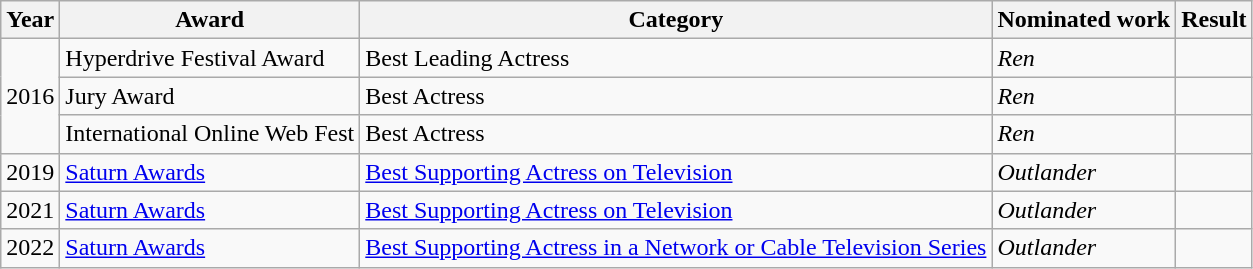<table class="wikitable">
<tr>
<th>Year</th>
<th>Award</th>
<th>Category</th>
<th>Nominated work</th>
<th>Result</th>
</tr>
<tr>
<td rowspan="3">2016</td>
<td>Hyperdrive Festival Award</td>
<td>Best Leading Actress</td>
<td><em>Ren</em></td>
<td></td>
</tr>
<tr>
<td>Jury Award</td>
<td>Best Actress</td>
<td><em>Ren</em></td>
<td></td>
</tr>
<tr>
<td>International Online Web Fest</td>
<td>Best Actress</td>
<td><em>Ren</em></td>
<td></td>
</tr>
<tr>
<td>2019</td>
<td><a href='#'>Saturn Awards</a></td>
<td><a href='#'>Best Supporting Actress on Television</a></td>
<td><em>Outlander</em></td>
<td></td>
</tr>
<tr>
<td>2021</td>
<td><a href='#'>Saturn Awards</a></td>
<td><a href='#'>Best Supporting Actress on Television</a></td>
<td><em>Outlander</em></td>
<td></td>
</tr>
<tr>
<td>2022</td>
<td><a href='#'>Saturn Awards</a></td>
<td><a href='#'>Best Supporting Actress in a Network or Cable Television Series</a></td>
<td><em>Outlander</em></td>
<td></td>
</tr>
</table>
